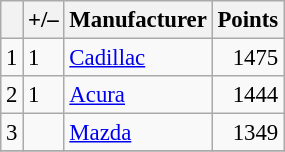<table class="wikitable" style="font-size: 95%;">
<tr>
<th scope="col"></th>
<th scope="col">+/–</th>
<th scope="col">Manufacturer</th>
<th scope="col">Points</th>
</tr>
<tr>
<td align=center>1</td>
<td align="left"> 1</td>
<td> <a href='#'>Cadillac</a></td>
<td align=right>1475</td>
</tr>
<tr>
<td align=center>2</td>
<td align="left"> 1</td>
<td> <a href='#'>Acura</a></td>
<td align=right>1444</td>
</tr>
<tr>
<td align=center>3</td>
<td align="left"></td>
<td> <a href='#'>Mazda</a></td>
<td align=right>1349</td>
</tr>
<tr>
</tr>
</table>
